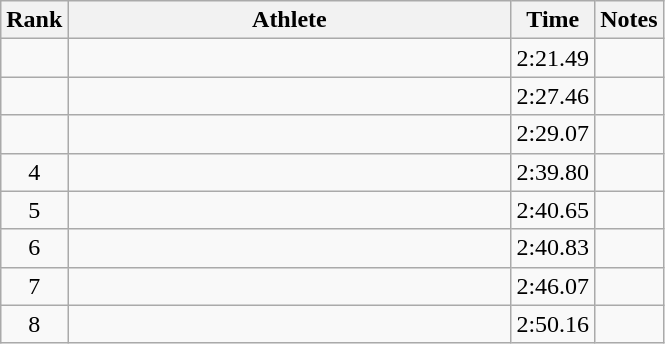<table class="wikitable" style="text-align:center">
<tr>
<th>Rank</th>
<th Style="width:18em">Athlete</th>
<th>Time</th>
<th>Notes</th>
</tr>
<tr>
<td></td>
<td style="text-align:left"></td>
<td>2:21.49</td>
<td></td>
</tr>
<tr>
<td></td>
<td style="text-align:left"></td>
<td>2:27.46</td>
<td></td>
</tr>
<tr>
<td></td>
<td style="text-align:left"></td>
<td>2:29.07</td>
<td></td>
</tr>
<tr>
<td>4</td>
<td style="text-align:left"></td>
<td>2:39.80</td>
<td></td>
</tr>
<tr>
<td>5</td>
<td style="text-align:left"></td>
<td>2:40.65</td>
<td></td>
</tr>
<tr>
<td>6</td>
<td style="text-align:left"></td>
<td>2:40.83</td>
<td></td>
</tr>
<tr>
<td>7</td>
<td style="text-align:left"></td>
<td>2:46.07</td>
<td></td>
</tr>
<tr>
<td>8</td>
<td style="text-align:left"></td>
<td>2:50.16</td>
<td></td>
</tr>
</table>
